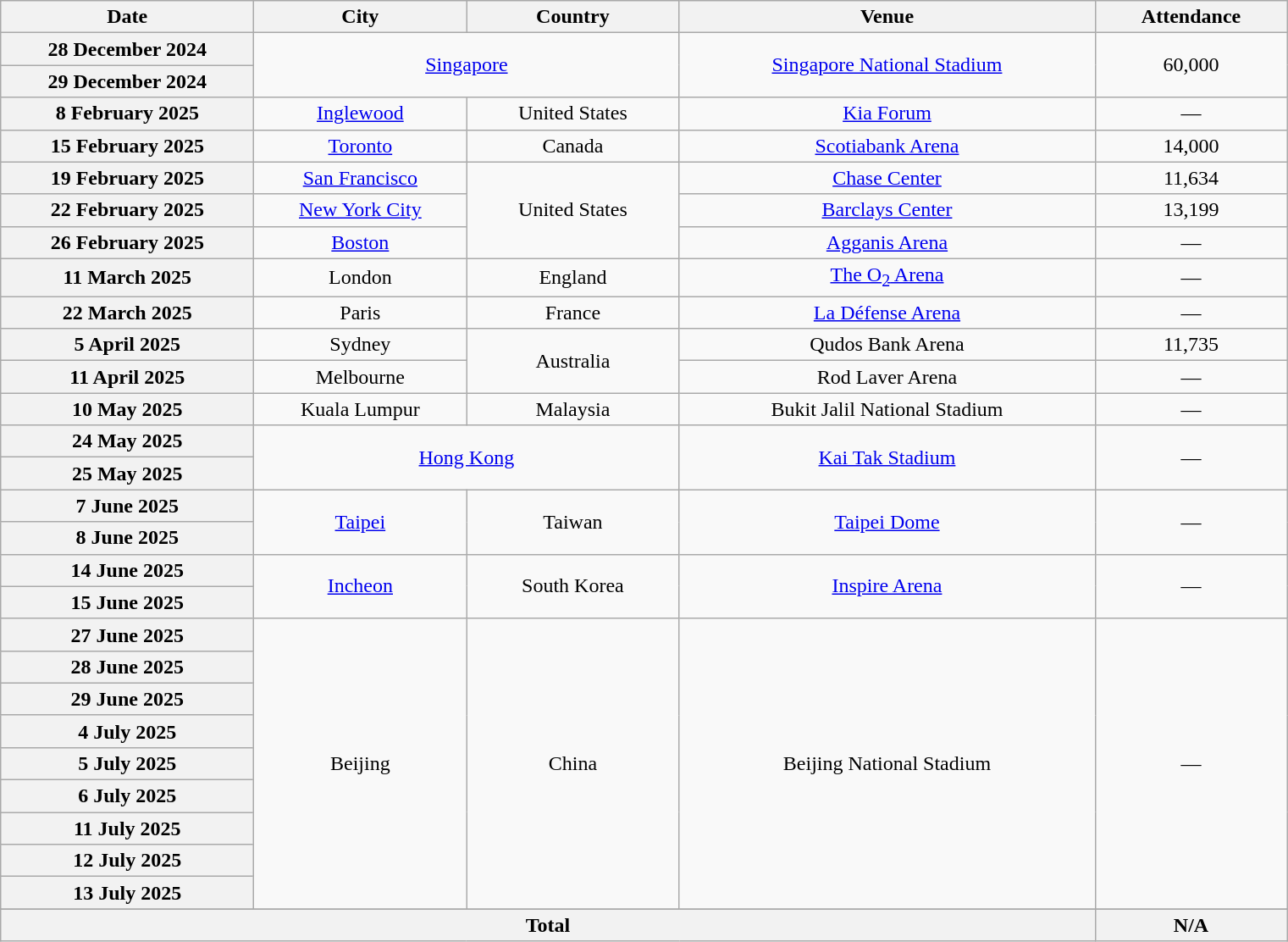<table class="wikitable plainrowheaders" style="text-align:center;">
<tr>
<th scope="col" style="width:12em;">Date</th>
<th scope="col" style="width:10em;">City</th>
<th scope="col" style="width:10em;">Country</th>
<th scope="col" style="width:20em;">Venue</th>
<th scope="col" style="width:9em;">Attendance</th>
</tr>
<tr>
<th scope="row" style="text-align:center">28 December 2024</th>
<td colspan="2" rowspan="2"><a href='#'>Singapore</a></td>
<td rowspan="2"><a href='#'>Singapore National Stadium</a></td>
<td rowspan="2">60,000</td>
</tr>
<tr>
<th scope="row" style="text-align:center">29 December 2024</th>
</tr>
<tr>
<th scope="row" style="text-align:center">8 February 2025</th>
<td><a href='#'>Inglewood</a></td>
<td>United States</td>
<td><a href='#'>Kia Forum</a></td>
<td>—</td>
</tr>
<tr>
<th scope="row" style="text-align:center">15 February 2025</th>
<td><a href='#'>Toronto</a></td>
<td>Canada</td>
<td><a href='#'>Scotiabank Arena</a></td>
<td>14,000</td>
</tr>
<tr>
<th scope="row" style="text-align:center">19 February 2025</th>
<td><a href='#'>San Francisco</a></td>
<td rowspan="3">United States</td>
<td><a href='#'>Chase Center</a></td>
<td>11,634</td>
</tr>
<tr>
<th scope="row" style="text-align:center">22 February 2025</th>
<td><a href='#'>New York City</a></td>
<td><a href='#'>Barclays Center</a></td>
<td>13,199</td>
</tr>
<tr>
<th scope="row" style="text-align:center">26 February 2025</th>
<td><a href='#'>Boston</a></td>
<td><a href='#'>Agganis Arena</a></td>
<td>—</td>
</tr>
<tr>
<th scope="row" style="text-align:center">11 March 2025</th>
<td>London</td>
<td>England</td>
<td><a href='#'>The O<sub>2</sub> Arena</a></td>
<td>—</td>
</tr>
<tr>
<th scope="row" style="text-align:center">22 March 2025</th>
<td>Paris</td>
<td>France</td>
<td><a href='#'>La Défense Arena</a></td>
<td>—</td>
</tr>
<tr>
<th scope="row" style="text-align:center">5 April 2025</th>
<td>Sydney</td>
<td rowspan="2">Australia</td>
<td>Qudos Bank Arena</td>
<td>11,735</td>
</tr>
<tr>
<th scope="row" style="text-align:center">11 April 2025</th>
<td>Melbourne</td>
<td>Rod Laver Arena</td>
<td>—</td>
</tr>
<tr>
<th scope="row" style="text-align:center">10 May 2025</th>
<td>Kuala Lumpur</td>
<td>Malaysia</td>
<td>Bukit Jalil National Stadium</td>
<td>—</td>
</tr>
<tr>
<th scope="row" style="text-align:center">24 May 2025</th>
<td colspan="2" rowspan="2"><a href='#'>Hong Kong</a></td>
<td rowspan="2"><a href='#'>Kai Tak Stadium</a></td>
<td rowspan="2">—</td>
</tr>
<tr>
<th scope="row" style="text-align:center">25 May 2025</th>
</tr>
<tr>
<th scope="row" style="text-align:center">7 June 2025</th>
<td rowspan="2"><a href='#'>Taipei</a></td>
<td rowspan="2">Taiwan</td>
<td rowspan="2"><a href='#'>Taipei Dome</a></td>
<td rowspan="2">—</td>
</tr>
<tr>
<th scope="row" style="text-align:center">8 June 2025</th>
</tr>
<tr>
<th scope="row" style="text-align:center">14 June 2025</th>
<td rowspan="2"><a href='#'>Incheon</a></td>
<td rowspan="2">South Korea</td>
<td rowspan="2"><a href='#'>Inspire Arena</a></td>
<td rowspan="2">—</td>
</tr>
<tr>
<th scope="row" style="text-align:center">15 June 2025</th>
</tr>
<tr>
<th scope="row" style="text-align:center">27 June 2025</th>
<td rowspan="9">Beijing</td>
<td rowspan="9">China</td>
<td rowspan="9">Beijing National Stadium</td>
<td rowspan="9">—</td>
</tr>
<tr>
<th scope="row" style="text-align:center">28 June 2025</th>
</tr>
<tr>
<th scope="row" style="text-align:center">29 June 2025</th>
</tr>
<tr>
<th scope="row" style="text-align:center">4 July 2025</th>
</tr>
<tr>
<th scope="row" style="text-align:center">5 July 2025</th>
</tr>
<tr>
<th scope="row" style="text-align:center">6 July 2025</th>
</tr>
<tr>
<th scope="row" style="text-align:center">11 July 2025</th>
</tr>
<tr>
<th scope="row" style="text-align:center">12 July 2025</th>
</tr>
<tr>
<th scope="row" style="text-align:center">13 July 2025</th>
</tr>
<tr>
</tr>
<tr ! colspan="4" |Total>
<th colspan="4">Total</th>
<th>N/A</th>
</tr>
</table>
